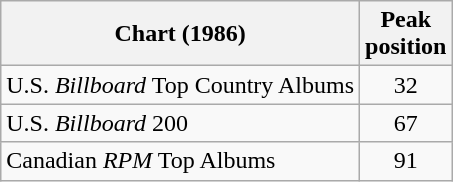<table class="wikitable">
<tr>
<th>Chart (1986)</th>
<th>Peak<br>position</th>
</tr>
<tr>
<td>U.S. <em>Billboard</em> Top Country Albums</td>
<td align="center">32</td>
</tr>
<tr>
<td>U.S. <em>Billboard</em> 200</td>
<td align="center">67</td>
</tr>
<tr>
<td>Canadian <em>RPM</em> Top Albums</td>
<td align="center">91</td>
</tr>
</table>
